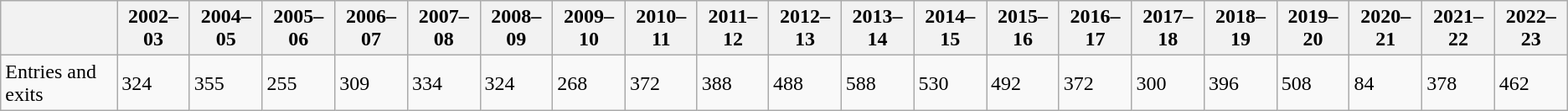<table class="wikitable">
<tr>
<th></th>
<th>2002–03</th>
<th>2004–05</th>
<th>2005–06</th>
<th>2006–07</th>
<th>2007–08</th>
<th>2008–09</th>
<th>2009–10</th>
<th>2010–11</th>
<th>2011–12</th>
<th>2012–13</th>
<th>2013–14</th>
<th>2014–15</th>
<th>2015–16</th>
<th>2016–17</th>
<th>2017–18</th>
<th>2018–19</th>
<th>2019–20</th>
<th>2020–21</th>
<th>2021–22</th>
<th>2022–23</th>
</tr>
<tr>
<td>Entries and exits</td>
<td>324</td>
<td>355</td>
<td>255</td>
<td>309</td>
<td>334</td>
<td>324</td>
<td>268</td>
<td>372</td>
<td>388</td>
<td>488</td>
<td>588</td>
<td>530</td>
<td>492</td>
<td>372</td>
<td>300</td>
<td>396</td>
<td>508</td>
<td>84</td>
<td>378</td>
<td>462</td>
</tr>
</table>
